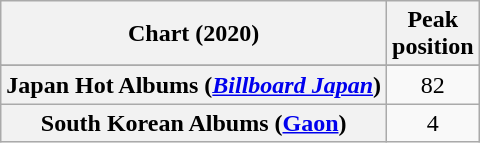<table class="wikitable sortable plainrowheaders" style="text-align:center">
<tr>
<th scope="col">Chart (2020)</th>
<th scope="col">Peak<br>position</th>
</tr>
<tr>
</tr>
<tr>
<th scope="row">Japan Hot Albums (<em><a href='#'>Billboard Japan</a></em>)</th>
<td>82</td>
</tr>
<tr>
<th scope="row">South Korean Albums (<a href='#'>Gaon</a>)</th>
<td>4</td>
</tr>
</table>
